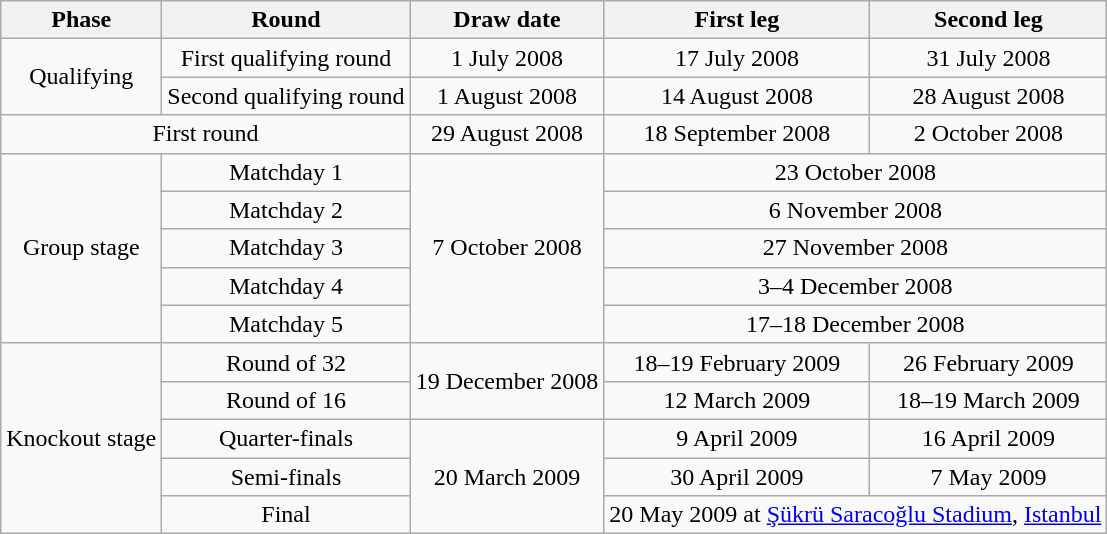<table class="wikitable" style="text-align:center">
<tr>
<th>Phase</th>
<th>Round</th>
<th>Draw date</th>
<th>First leg</th>
<th>Second leg</th>
</tr>
<tr>
<td rowspan="2">Qualifying</td>
<td>First qualifying round</td>
<td>1 July 2008</td>
<td>17 July 2008</td>
<td>31 July 2008</td>
</tr>
<tr>
<td>Second qualifying round</td>
<td>1 August 2008</td>
<td>14 August 2008</td>
<td>28 August 2008</td>
</tr>
<tr>
<td colspan="2">First round</td>
<td>29 August 2008</td>
<td>18 September 2008</td>
<td>2 October 2008</td>
</tr>
<tr>
<td rowspan="5">Group stage</td>
<td>Matchday 1</td>
<td rowspan="5">7 October 2008</td>
<td colspan="2">23 October 2008</td>
</tr>
<tr>
<td>Matchday 2</td>
<td colspan="2">6 November 2008</td>
</tr>
<tr>
<td>Matchday 3</td>
<td colspan="2">27 November 2008</td>
</tr>
<tr>
<td>Matchday 4</td>
<td colspan="2">3–4 December 2008</td>
</tr>
<tr>
<td>Matchday 5</td>
<td colspan="2">17–18 December 2008</td>
</tr>
<tr>
<td rowspan="5">Knockout stage</td>
<td>Round of 32</td>
<td rowspan="2">19 December 2008</td>
<td>18–19 February 2009</td>
<td>26 February 2009</td>
</tr>
<tr>
<td>Round of 16</td>
<td>12 March 2009</td>
<td>18–19 March 2009</td>
</tr>
<tr>
<td>Quarter-finals</td>
<td rowspan="3">20 March 2009</td>
<td>9 April 2009</td>
<td>16 April 2009</td>
</tr>
<tr>
<td>Semi-finals</td>
<td>30 April 2009</td>
<td>7 May 2009</td>
</tr>
<tr>
<td>Final</td>
<td colspan="2">20 May 2009 at <a href='#'>Şükrü Saracoğlu Stadium</a>, <a href='#'>Istanbul</a></td>
</tr>
</table>
